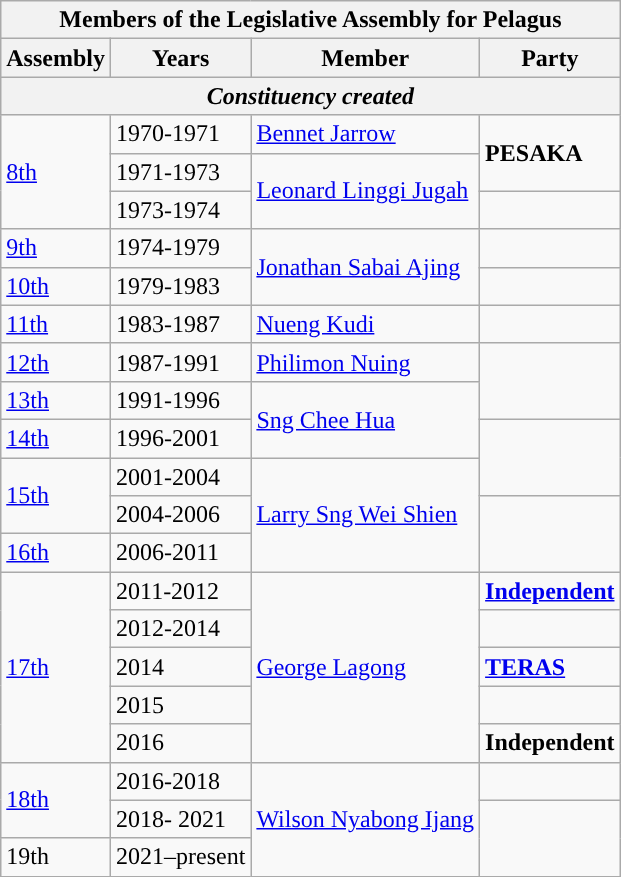<table class=wikitable>
<tr>
<th colspan="4">Members of the Legislative Assembly for Pelagus</th>
</tr>
<tr>
<th>Assembly</th>
<th>Years</th>
<th>Member</th>
<th>Party</th>
</tr>
<tr>
<th colspan=4 align=center><em>Constituency created</em></th>
</tr>
<tr>
<td rowspan=3><a href='#'>8th</a></td>
<td>1970-1971</td>
<td><a href='#'>Bennet Jarrow</a></td>
<td rowspan=2><strong>PESAKA</strong></td>
</tr>
<tr>
<td>1971-1973</td>
<td rowspan=2><a href='#'>Leonard Linggi Jugah</a></td>
</tr>
<tr>
<td>1973-1974</td>
<td></td>
</tr>
<tr>
<td><a href='#'>9th</a></td>
<td>1974-1979</td>
<td rowspan=2><a href='#'>Jonathan Sabai Ajing</a></td>
<td></td>
</tr>
<tr>
<td><a href='#'>10th</a></td>
<td>1979-1983</td>
<td></td>
</tr>
<tr>
<td><a href='#'>11th</a></td>
<td>1983-1987</td>
<td><a href='#'>Nueng Kudi</a></td>
<td></td>
</tr>
<tr>
<td><a href='#'>12th</a></td>
<td>1987-1991</td>
<td><a href='#'>Philimon Nuing</a></td>
<td rowspan=2></td>
</tr>
<tr>
<td><a href='#'>13th</a></td>
<td>1991-1996</td>
<td rowspan=2><a href='#'>Sng Chee Hua</a></td>
</tr>
<tr>
<td><a href='#'>14th</a></td>
<td>1996-2001</td>
<td rowspan=2></td>
</tr>
<tr>
<td rowspan=2><a href='#'>15th</a></td>
<td>2001-2004</td>
<td rowspan=3><a href='#'>Larry Sng Wei Shien</a></td>
</tr>
<tr>
<td>2004-2006</td>
<td rowspan=2></td>
</tr>
<tr>
<td><a href='#'>16th</a></td>
<td>2006-2011</td>
</tr>
<tr>
<td rowspan=5><a href='#'>17th</a></td>
<td>2011-2012</td>
<td rowspan=5><a href='#'>George Lagong</a></td>
<td><strong><a href='#'>Independent</a></strong></td>
</tr>
<tr>
<td>2012-2014</td>
<td></td>
</tr>
<tr>
<td>2014</td>
<td><strong><a href='#'>TERAS</a></strong></td>
</tr>
<tr>
<td>2015</td>
<td></td>
</tr>
<tr>
<td>2016</td>
<td><strong>Independent</strong></td>
</tr>
<tr>
<td rowspan="2"><a href='#'>18th</a></td>
<td>2016-2018</td>
<td rowspan="3"><a href='#'>Wilson Nyabong Ijang</a></td>
<td></td>
</tr>
<tr>
<td>2018- 2021</td>
<td rowspan="2"></td>
</tr>
<tr>
<td>19th</td>
<td>2021–present</td>
</tr>
</table>
